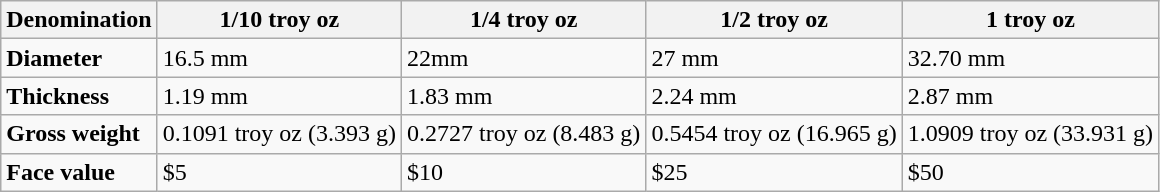<table class="wikitable">
<tr>
<th>Denomination</th>
<th>1/10 troy oz</th>
<th>1/4 troy oz</th>
<th>1/2 troy oz</th>
<th>1 troy oz</th>
</tr>
<tr>
<td><strong>Diameter</strong></td>
<td>16.5 mm</td>
<td>22mm</td>
<td>27 mm</td>
<td>32.70 mm</td>
</tr>
<tr>
<td><strong>Thickness</strong></td>
<td>1.19 mm</td>
<td>1.83 mm</td>
<td>2.24 mm</td>
<td>2.87 mm</td>
</tr>
<tr>
<td><strong>Gross weight</strong></td>
<td>0.1091 troy oz (3.393 g)</td>
<td>0.2727 troy oz (8.483 g)</td>
<td>0.5454 troy oz (16.965 g)</td>
<td>1.0909 troy oz (33.931 g)</td>
</tr>
<tr>
<td><strong>Face value</strong></td>
<td>$5</td>
<td>$10</td>
<td>$25</td>
<td>$50</td>
</tr>
</table>
